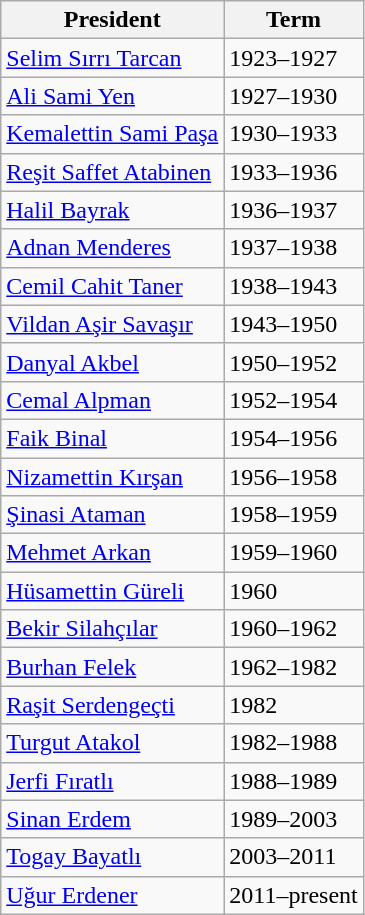<table class="wikitable">
<tr>
<th>President</th>
<th>Term</th>
</tr>
<tr>
<td><a href='#'>Selim Sırrı Tarcan</a></td>
<td>1923–1927</td>
</tr>
<tr>
<td><a href='#'>Ali Sami Yen</a></td>
<td>1927–1930</td>
</tr>
<tr>
<td><a href='#'>Kemalettin Sami Paşa</a></td>
<td>1930–1933</td>
</tr>
<tr>
<td><a href='#'>Reşit Saffet Atabinen</a></td>
<td>1933–1936</td>
</tr>
<tr>
<td><a href='#'>Halil Bayrak</a></td>
<td>1936–1937</td>
</tr>
<tr>
<td><a href='#'>Adnan Menderes</a></td>
<td>1937–1938</td>
</tr>
<tr>
<td><a href='#'>Cemil Cahit Taner</a></td>
<td>1938–1943</td>
</tr>
<tr>
<td><a href='#'>Vildan Aşir Savaşır</a></td>
<td>1943–1950</td>
</tr>
<tr>
<td><a href='#'>Danyal Akbel</a></td>
<td>1950–1952</td>
</tr>
<tr>
<td><a href='#'>Cemal Alpman</a></td>
<td>1952–1954</td>
</tr>
<tr>
<td><a href='#'>Faik Binal</a></td>
<td>1954–1956</td>
</tr>
<tr>
<td><a href='#'>Nizamettin Kırşan</a></td>
<td>1956–1958</td>
</tr>
<tr>
<td><a href='#'>Şinasi Ataman</a></td>
<td>1958–1959</td>
</tr>
<tr>
<td><a href='#'>Mehmet Arkan</a></td>
<td>1959–1960</td>
</tr>
<tr>
<td><a href='#'>Hüsamettin Güreli</a></td>
<td>1960</td>
</tr>
<tr>
<td><a href='#'>Bekir Silahçılar</a></td>
<td>1960–1962</td>
</tr>
<tr>
<td><a href='#'>Burhan Felek</a></td>
<td>1962–1982</td>
</tr>
<tr>
<td><a href='#'>Raşit Serdengeçti</a></td>
<td>1982</td>
</tr>
<tr>
<td><a href='#'>Turgut Atakol</a></td>
<td>1982–1988</td>
</tr>
<tr>
<td><a href='#'>Jerfi Fıratlı</a></td>
<td>1988–1989</td>
</tr>
<tr>
<td><a href='#'>Sinan Erdem</a></td>
<td>1989–2003</td>
</tr>
<tr>
<td><a href='#'>Togay Bayatlı</a></td>
<td>2003–2011</td>
</tr>
<tr>
<td><a href='#'>Uğur Erdener</a></td>
<td>2011–present</td>
</tr>
</table>
